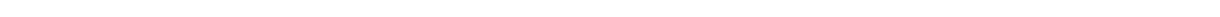<table style="width:1000px; text-align:center;">
<tr style="color:white;">
<td style="background:"><strong>44.2%</strong></td>
<td style="background:">10.7%</td>
<td style="background:"></td>
<td style="background:">41.1%</td>
<td style="background:">2.9</td>
</tr>
<tr>
<td></td>
<td></td>
<td></td>
<td></td>
<td></td>
</tr>
</table>
